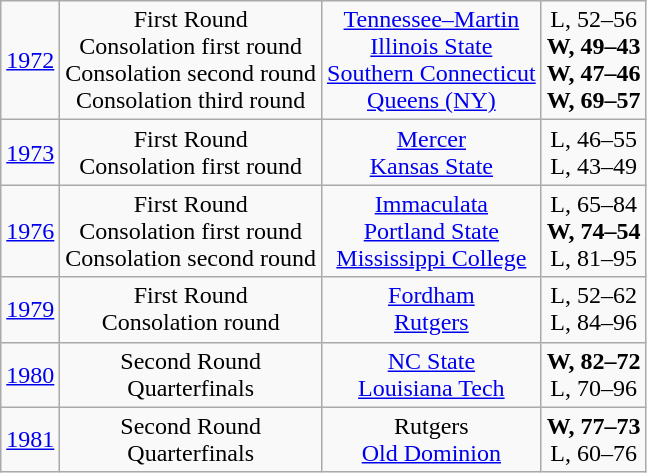<table class="wikitable">
<tr align="center">
<td><a href='#'>1972</a></td>
<td>First Round<br>Consolation first round<br>Consolation second round<br>Consolation third round</td>
<td><a href='#'>Tennessee–Martin</a><br><a href='#'>Illinois State</a><br><a href='#'>Southern Connecticut</a><br><a href='#'>Queens (NY)</a></td>
<td>L, 52–56<br><strong>W, 49–43</strong><br><strong>W, 47–46</strong><br><strong>W, 69–57</strong></td>
</tr>
<tr align="center">
<td><a href='#'>1973</a></td>
<td>First Round<br>Consolation first round</td>
<td><a href='#'>Mercer</a><br><a href='#'>Kansas State</a></td>
<td>L, 46–55<br>L, 43–49</td>
</tr>
<tr align="center">
<td><a href='#'>1976</a></td>
<td>First Round<br>Consolation first round<br>Consolation second round</td>
<td><a href='#'>Immaculata</a><br><a href='#'>Portland State</a><br><a href='#'>Mississippi College</a></td>
<td>L, 65–84<br><strong>W, 74–54</strong><br>L, 81–95</td>
</tr>
<tr align="center">
<td><a href='#'>1979</a></td>
<td>First Round<br>Consolation round</td>
<td><a href='#'>Fordham</a><br><a href='#'>Rutgers</a></td>
<td>L, 52–62<br>L, 84–96</td>
</tr>
<tr align="center">
<td><a href='#'>1980</a></td>
<td>Second Round<br>Quarterfinals</td>
<td><a href='#'>NC State</a><br><a href='#'>Louisiana Tech</a></td>
<td><strong>W, 82–72</strong><br>L, 70–96</td>
</tr>
<tr align="center">
<td><a href='#'>1981</a></td>
<td>Second Round<br>Quarterfinals</td>
<td>Rutgers<br><a href='#'>Old Dominion</a></td>
<td><strong>W, 77–73</strong><br>L, 60–76</td>
</tr>
</table>
